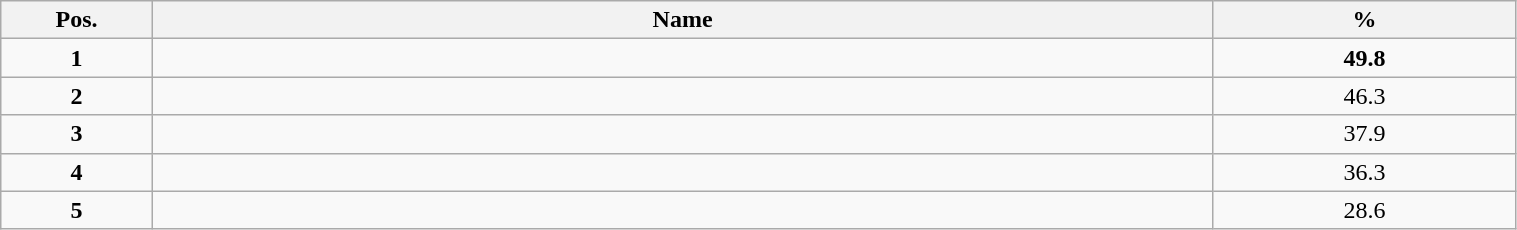<table class="wikitable" style="width:80%;">
<tr>
<th style="width:10%;">Pos.</th>
<th style="width:70%;">Name</th>
<th style="width:20%;">%</th>
</tr>
<tr>
<td align=center><strong>1</strong></td>
<td><strong></strong></td>
<td align=center><strong>49.8</strong></td>
</tr>
<tr>
<td align=center><strong>2</strong></td>
<td></td>
<td align=center>46.3</td>
</tr>
<tr>
<td align=center><strong>3</strong></td>
<td></td>
<td align=center>37.9</td>
</tr>
<tr>
<td align=center><strong>4</strong></td>
<td></td>
<td align=center>36.3</td>
</tr>
<tr>
<td align=center><strong>5</strong></td>
<td></td>
<td align=center>28.6</td>
</tr>
</table>
